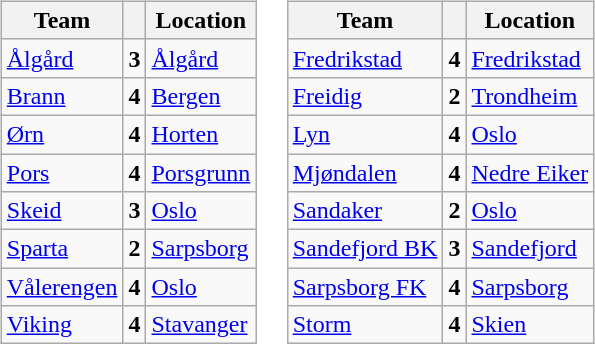<table border="0">
<tr>
<td valign="top"><br><table class="wikitable sortable" border="1">
<tr>
<th>Team</th>
<th></th>
<th>Location</th>
</tr>
<tr>
<td><a href='#'>Ålgård</a></td>
<td align="center"><strong>3</strong></td>
<td><a href='#'>Ålgård</a></td>
</tr>
<tr>
<td><a href='#'>Brann</a></td>
<td align="center"><strong>4</strong></td>
<td><a href='#'>Bergen</a></td>
</tr>
<tr>
<td><a href='#'>Ørn</a></td>
<td align="center"><strong>4</strong></td>
<td><a href='#'>Horten</a></td>
</tr>
<tr>
<td><a href='#'>Pors</a></td>
<td align="center"><strong>4</strong></td>
<td><a href='#'>Porsgrunn</a></td>
</tr>
<tr>
<td><a href='#'>Skeid</a></td>
<td align="center"><strong>3</strong></td>
<td><a href='#'>Oslo</a></td>
</tr>
<tr>
<td><a href='#'>Sparta</a></td>
<td align="center"><strong>2</strong></td>
<td><a href='#'>Sarpsborg</a></td>
</tr>
<tr>
<td><a href='#'>Vålerengen</a></td>
<td align="center"><strong>4</strong></td>
<td><a href='#'>Oslo</a></td>
</tr>
<tr>
<td><a href='#'>Viking</a></td>
<td align="center"><strong>4</strong></td>
<td><a href='#'>Stavanger</a></td>
</tr>
</table>
</td>
<td valign="top"><br><table class="wikitable sortable" border="1">
<tr>
<th>Team</th>
<th></th>
<th>Location</th>
</tr>
<tr>
<td><a href='#'>Fredrikstad</a></td>
<td align="center"><strong>4</strong></td>
<td><a href='#'>Fredrikstad</a></td>
</tr>
<tr>
<td><a href='#'>Freidig</a></td>
<td align="center"><strong>2</strong></td>
<td><a href='#'>Trondheim</a></td>
</tr>
<tr>
<td><a href='#'>Lyn</a></td>
<td align="center"><strong>4</strong></td>
<td><a href='#'>Oslo</a></td>
</tr>
<tr>
<td><a href='#'>Mjøndalen</a></td>
<td align="center"><strong>4</strong></td>
<td><a href='#'>Nedre Eiker</a></td>
</tr>
<tr>
<td><a href='#'>Sandaker</a></td>
<td align="center"><strong>2</strong></td>
<td><a href='#'>Oslo</a></td>
</tr>
<tr>
<td><a href='#'>Sandefjord BK</a></td>
<td align="center"><strong>3</strong></td>
<td><a href='#'>Sandefjord</a></td>
</tr>
<tr>
<td><a href='#'>Sarpsborg FK</a></td>
<td align="center"><strong>4</strong></td>
<td><a href='#'>Sarpsborg</a></td>
</tr>
<tr>
<td><a href='#'>Storm</a></td>
<td align="center"><strong>4</strong></td>
<td><a href='#'>Skien</a></td>
</tr>
</table>
</td>
</tr>
</table>
